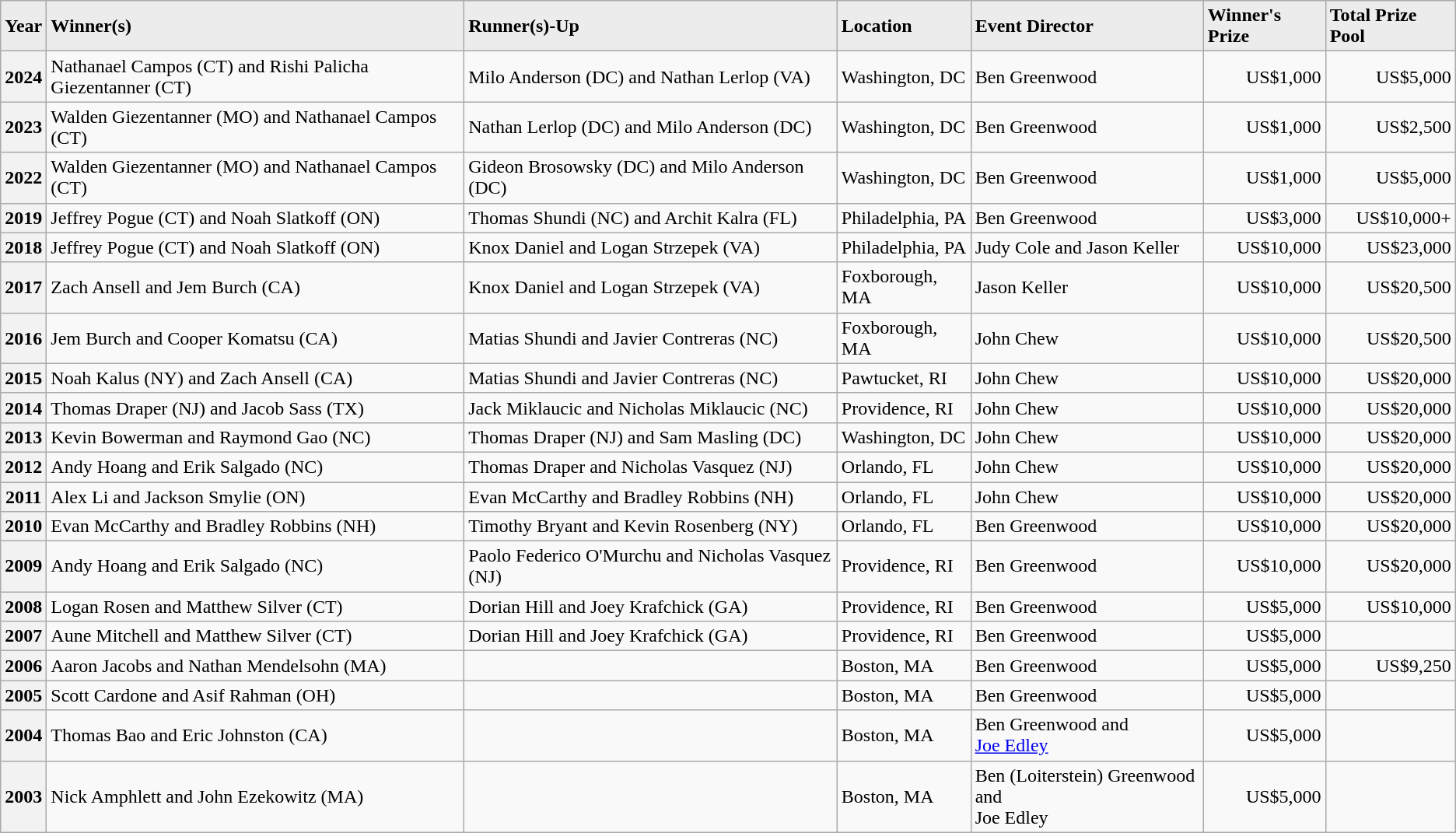<table class="wikitable">
<tr style="background:#ececec;">
<td><strong>Year</strong></td>
<td><strong>Winner(s)</strong></td>
<td><strong>Runner(s)-Up</strong></td>
<td><strong>Location</strong></td>
<td><strong>Event Director</strong></td>
<td><strong>Winner's Prize</strong></td>
<td><strong>Total Prize Pool</strong></td>
</tr>
<tr>
<th>2024</th>
<td>Nathanael Campos (CT) and Rishi Palicha Giezentanner (CT)</td>
<td>Milo Anderson (DC) and Nathan Lerlop (VA)</td>
<td>Washington, DC</td>
<td>Ben Greenwood</td>
<td align="right">US$1,000</td>
<td align="right">US$5,000</td>
</tr>
<tr>
<th>2023</th>
<td>Walden Giezentanner (MO) and Nathanael Campos (CT)</td>
<td>Nathan Lerlop (DC) and Milo Anderson (DC)</td>
<td>Washington, DC</td>
<td>Ben Greenwood</td>
<td align="right">US$1,000</td>
<td align="right">US$2,500</td>
</tr>
<tr>
<th>2022</th>
<td>Walden Giezentanner (MO) and Nathanael Campos (CT)</td>
<td>Gideon Brosowsky (DC) and Milo Anderson (DC)</td>
<td>Washington, DC</td>
<td>Ben Greenwood</td>
<td align="right">US$1,000</td>
<td align="right">US$5,000</td>
</tr>
<tr>
<th>2019</th>
<td>Jeffrey Pogue (CT) and Noah Slatkoff (ON)</td>
<td>Thomas Shundi (NC) and Archit Kalra (FL)</td>
<td>Philadelphia, PA</td>
<td>Ben Greenwood</td>
<td align="right">US$3,000</td>
<td align="right">US$10,000+</td>
</tr>
<tr>
<th>2018</th>
<td>Jeffrey Pogue (CT) and Noah Slatkoff (ON)</td>
<td>Knox Daniel and Logan Strzepek (VA)</td>
<td>Philadelphia, PA</td>
<td>Judy Cole and Jason Keller</td>
<td align="right">US$10,000</td>
<td align="right">US$23,000</td>
</tr>
<tr>
<th>2017</th>
<td>Zach Ansell and Jem Burch (CA)</td>
<td>Knox Daniel and Logan Strzepek (VA)</td>
<td>Foxborough, MA</td>
<td>Jason Keller</td>
<td align="right">US$10,000</td>
<td align="right">US$20,500</td>
</tr>
<tr>
<th>2016</th>
<td>Jem Burch and Cooper Komatsu (CA)</td>
<td>Matias Shundi and Javier Contreras (NC)</td>
<td>Foxborough, MA</td>
<td John Chew (Scrabble)>John Chew</td>
<td align="right">US$10,000</td>
<td align="right">US$20,500</td>
</tr>
<tr>
<th>2015</th>
<td>Noah Kalus (NY) and Zach Ansell (CA)</td>
<td>Matias Shundi and Javier Contreras (NC)</td>
<td>Pawtucket, RI</td>
<td>John Chew</td>
<td align="right">US$10,000</td>
<td align="right">US$20,000</td>
</tr>
<tr>
<th>2014</th>
<td>Thomas Draper (NJ) and Jacob Sass (TX)</td>
<td>Jack Miklaucic and Nicholas Miklaucic (NC)</td>
<td>Providence, RI</td>
<td>John Chew</td>
<td align="right">US$10,000</td>
<td align="right">US$20,000</td>
</tr>
<tr>
<th>2013</th>
<td>Kevin Bowerman and Raymond Gao (NC)</td>
<td>Thomas Draper (NJ) and Sam Masling (DC)</td>
<td>Washington, DC</td>
<td>John Chew</td>
<td align="right">US$10,000</td>
<td align="right">US$20,000</td>
</tr>
<tr>
<th>2012</th>
<td>Andy Hoang and Erik Salgado (NC)</td>
<td>Thomas Draper and Nicholas Vasquez (NJ)</td>
<td>Orlando, FL</td>
<td>John Chew</td>
<td align="right">US$10,000</td>
<td align="right">US$20,000</td>
</tr>
<tr>
<th>2011</th>
<td>Alex Li and Jackson Smylie (ON)</td>
<td>Evan McCarthy and Bradley Robbins (NH)</td>
<td>Orlando, FL</td>
<td>John Chew</td>
<td align="right">US$10,000</td>
<td align="right">US$20,000</td>
</tr>
<tr>
<th>2010</th>
<td>Evan McCarthy and Bradley Robbins (NH)</td>
<td>Timothy Bryant and Kevin Rosenberg (NY)</td>
<td>Orlando, FL</td>
<td>Ben Greenwood</td>
<td align="right">US$10,000</td>
<td align="right">US$20,000</td>
</tr>
<tr>
<th>2009</th>
<td>Andy Hoang and Erik Salgado (NC)</td>
<td>Paolo Federico O'Murchu and Nicholas Vasquez (NJ)</td>
<td>Providence, RI</td>
<td>Ben Greenwood</td>
<td align="right">US$10,000</td>
<td align="right">US$20,000</td>
</tr>
<tr>
<th>2008</th>
<td>Logan Rosen and Matthew Silver (CT)</td>
<td>Dorian Hill and Joey Krafchick (GA)</td>
<td>Providence, RI</td>
<td>Ben Greenwood</td>
<td align="right">US$5,000</td>
<td align="right">US$10,000</td>
</tr>
<tr>
<th>2007</th>
<td>Aune Mitchell and Matthew Silver (CT)</td>
<td>Dorian Hill and Joey Krafchick (GA)</td>
<td>Providence, RI</td>
<td>Ben Greenwood</td>
<td align="right">US$5,000</td>
<td></td>
</tr>
<tr>
<th>2006</th>
<td>Aaron Jacobs and Nathan Mendelsohn (MA)</td>
<td></td>
<td>Boston, MA</td>
<td>Ben Greenwood</td>
<td align="right">US$5,000</td>
<td align="right">US$9,250</td>
</tr>
<tr>
<th>2005</th>
<td>Scott Cardone and Asif Rahman (OH)</td>
<td></td>
<td>Boston, MA</td>
<td>Ben Greenwood</td>
<td align="right">US$5,000</td>
<td></td>
</tr>
<tr>
<th>2004</th>
<td>Thomas Bao and Eric Johnston (CA)</td>
<td></td>
<td>Boston, MA</td>
<td>Ben Greenwood and <br><a href='#'>Joe Edley</a></td>
<td align="right">US$5,000</td>
<td></td>
</tr>
<tr>
<th>2003</th>
<td>Nick Amphlett and John Ezekowitz (MA)</td>
<td></td>
<td>Boston, MA</td>
<td>Ben (Loiterstein) Greenwood and <br>Joe Edley</td>
<td align="right">US$5,000</td>
<td></td>
</tr>
</table>
